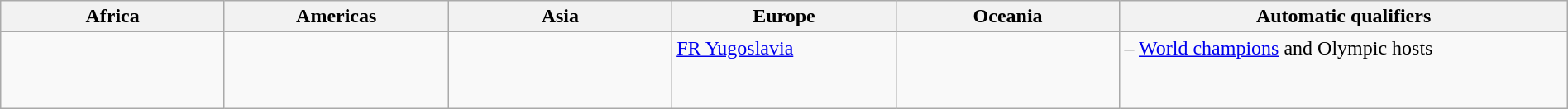<table class=wikitable width=100%>
<tr>
<th width=13%>Africa</th>
<th width=13%>Americas</th>
<th width=13%>Asia</th>
<th width=13%>Europe</th>
<th width=13%>Oceania</th>
<th width=26%>Automatic qualifiers</th>
</tr>
<tr valign=top>
<td></td>
<td><br><br></td>
<td><br></td>
<td> <a href='#'>FR Yugoslavia</a><br><br><br></td>
<td></td>
<td> – <a href='#'>World champions</a> and Olympic hosts</td>
</tr>
</table>
